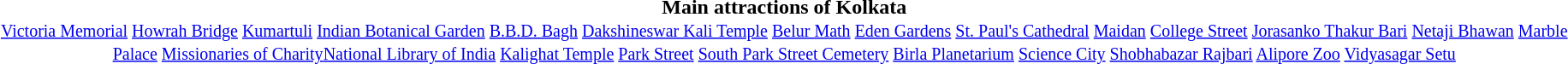<table style="width:100%; margin:0;">
<tr valign="top">
<td style="padding-left: 1em; text-align: center; width: 25%; "><br><strong>Main attractions of Kolkata</strong><br>
<small><a href='#'>Victoria Memorial</a> <a href='#'>Howrah Bridge</a> <a href='#'>Kumartuli</a> <a href='#'>Indian Botanical Garden</a> <a href='#'>B.B.D. Bagh</a> <a href='#'>Dakshineswar Kali Temple</a> <a href='#'>Belur Math</a> <a href='#'>Eden Gardens</a> <a href='#'>St. Paul's Cathedral</a> <a href='#'>Maidan</a> <a href='#'>College Street</a> <a href='#'>Jorasanko Thakur Bari</a> <a href='#'>Netaji Bhawan</a> <a href='#'>Marble Palace</a> <a href='#'>Missionaries of Charity</a><a href='#'>National Library of India</a> <a href='#'>Kalighat Temple</a> <a href='#'>Park Street</a> <a href='#'>South Park Street Cemetery</a> <a href='#'>Birla Planetarium</a> <a href='#'>Science City</a> <a href='#'>Shobhabazar Rajbari</a> <a href='#'>Alipore Zoo</a> <a href='#'>Vidyasagar Setu</a></small></td>
</tr>
</table>
